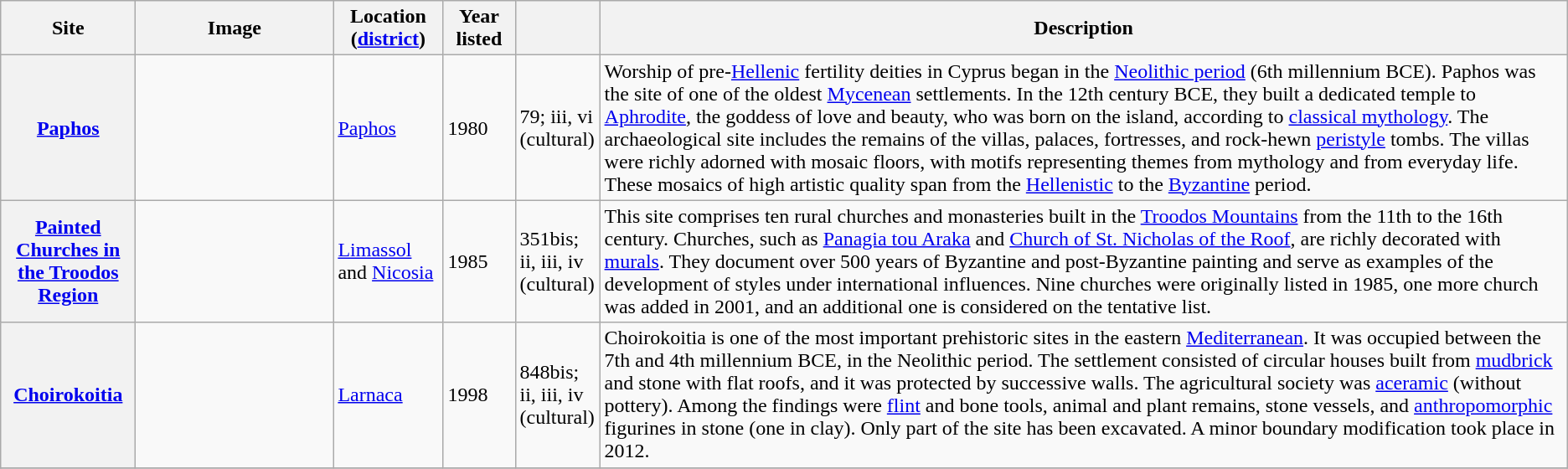<table class="wikitable sortable plainrowheaders">
<tr>
<th style="width:100px;" scope="col">Site</th>
<th class="unsortable"  style="width:150px;" scope="col">Image</th>
<th style="width:80px;" scope="col">Location (<a href='#'>district</a>)</th>
<th style="width:50px;" scope="col">Year listed</th>
<th style="width:60px;" scope="col"></th>
<th scope="col" class="unsortable">Description</th>
</tr>
<tr>
<th scope="row"><a href='#'>Paphos</a></th>
<td></td>
<td><a href='#'>Paphos</a></td>
<td>1980</td>
<td>79; iii, vi (cultural)</td>
<td>Worship of pre-<a href='#'>Hellenic</a> fertility deities in Cyprus began in the <a href='#'>Neolithic period</a> (6th millennium BCE). Paphos was the site of one of the oldest <a href='#'>Mycenean</a> settlements. In the 12th century BCE, they built a dedicated temple to <a href='#'>Aphrodite</a>, the goddess of love and beauty, who was born on the island, according to <a href='#'>classical mythology</a>. The archaeological site includes the remains of the villas, palaces, fortresses, and rock-hewn <a href='#'>peristyle</a> tombs. The villas were richly adorned with mosaic floors, with motifs representing themes from mythology and from everyday life. These mosaics of high artistic quality span from the <a href='#'>Hellenistic</a> to the <a href='#'>Byzantine</a> period.</td>
</tr>
<tr>
<th scope="row"><a href='#'>Painted Churches in the Troodos Region</a></th>
<td></td>
<td><a href='#'>Limassol</a> and <a href='#'>Nicosia</a></td>
<td>1985</td>
<td>351bis; ii, iii, iv (cultural)</td>
<td>This site comprises ten rural churches and monasteries built in the <a href='#'>Troodos Mountains</a> from the 11th to the 16th century. Churches, such as <a href='#'>Panagia tou Araka</a> and <a href='#'>Church of St. Nicholas of the Roof</a>, are richly decorated with <a href='#'>murals</a>. They document over 500 years of Byzantine and post-Byzantine painting and serve as examples of the development of styles under international influences. Nine churches were originally listed in 1985, one more church was added in 2001, and an additional one is considered on the tentative list.</td>
</tr>
<tr>
<th scope="row"><a href='#'>Choirokoitia</a></th>
<td></td>
<td><a href='#'>Larnaca</a></td>
<td>1998</td>
<td>848bis; ii, iii, iv (cultural)</td>
<td>Choirokoitia is one of the most important prehistoric sites in the eastern <a href='#'>Mediterranean</a>. It was occupied between the 7th and 4th millennium BCE, in the Neolithic period. The settlement consisted of circular houses built from <a href='#'>mudbrick</a> and stone with flat roofs, and it was protected by successive walls. The agricultural society was <a href='#'>aceramic</a> (without pottery). Among the findings were <a href='#'>flint</a> and bone tools, animal and plant remains, stone vessels, and <a href='#'>anthropomorphic</a> figurines in stone (one in clay). Only part of the site has been excavated. A minor boundary modification took place in 2012.</td>
</tr>
<tr>
</tr>
</table>
